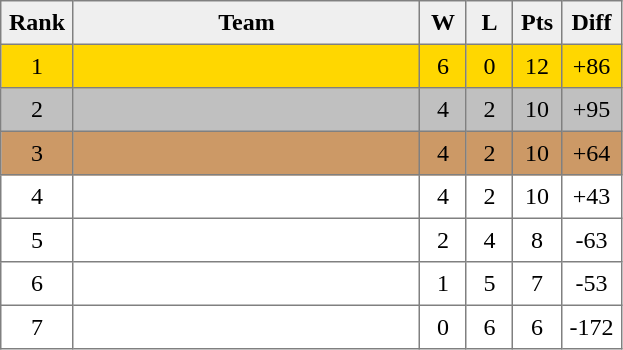<table style=border-collapse:collapse border=1 cellspacing=0 cellpadding=5>
<tr align=center bgcolor=#efefef>
<th width=20>Rank</th>
<th width=220>Team</th>
<th width=20>W</th>
<th width=20>L</th>
<th width=20>Pts</th>
<th width=20>Diff</th>
</tr>
<tr align=center bgcolor=gold>
<td>1</td>
<td align=left></td>
<td>6</td>
<td>0</td>
<td>12</td>
<td>+86</td>
</tr>
<tr align=center bgcolor=silver>
<td>2</td>
<td align=left></td>
<td>4</td>
<td>2</td>
<td>10</td>
<td>+95</td>
</tr>
<tr align=center bgcolor=cc9966>
<td>3</td>
<td align=left></td>
<td>4</td>
<td>2</td>
<td>10</td>
<td>+64</td>
</tr>
<tr align=center>
<td>4</td>
<td align=left></td>
<td>4</td>
<td>2</td>
<td>10</td>
<td>+43</td>
</tr>
<tr align=center>
<td>5</td>
<td align=left></td>
<td>2</td>
<td>4</td>
<td>8</td>
<td>-63</td>
</tr>
<tr align=center>
<td>6</td>
<td align=left></td>
<td>1</td>
<td>5</td>
<td>7</td>
<td>-53</td>
</tr>
<tr align=center>
<td>7</td>
<td align=left></td>
<td>0</td>
<td>6</td>
<td>6</td>
<td>-172</td>
</tr>
</table>
